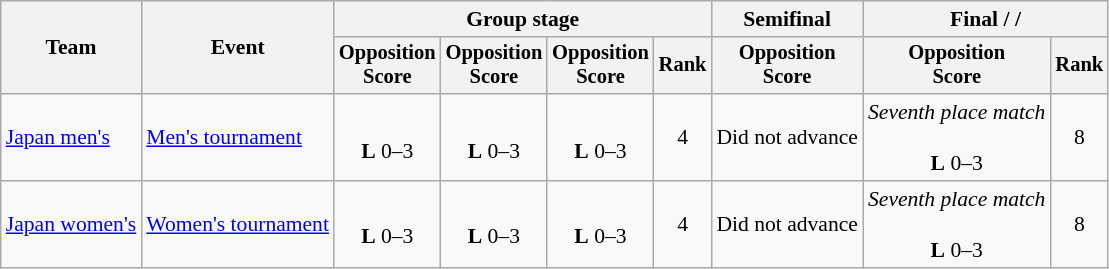<table class="wikitable" style="text-align:center; font-size:90%">
<tr>
<th rowspan=2>Team</th>
<th rowspan=2>Event</th>
<th colspan=4>Group stage</th>
<th>Semifinal</th>
<th colspan=2>Final /  / </th>
</tr>
<tr style="font-size:95%">
<th>Opposition<br>Score</th>
<th>Opposition<br>Score</th>
<th>Opposition<br>Score</th>
<th>Rank</th>
<th>Opposition<br>Score</th>
<th>Opposition<br>Score</th>
<th>Rank</th>
</tr>
<tr>
<td align=left><a href='#'>Japan men's</a></td>
<td align=left><a href='#'>Men's tournament</a></td>
<td><br><strong>L</strong> 0–3</td>
<td><br><strong>L</strong> 0–3</td>
<td><br><strong>L</strong> 0–3</td>
<td>4</td>
<td>Did not advance</td>
<td><em>Seventh place match</em><br><br><strong>L</strong> 0–3</td>
<td>8</td>
</tr>
<tr>
<td align=left><a href='#'>Japan women's</a></td>
<td align=left><a href='#'>Women's tournament</a></td>
<td><br><strong>L</strong> 0–3</td>
<td><br><strong>L</strong> 0–3</td>
<td><br><strong>L</strong> 0–3</td>
<td>4</td>
<td>Did not advance</td>
<td><em>Seventh place match</em><br><br><strong>L</strong> 0–3</td>
<td>8</td>
</tr>
</table>
